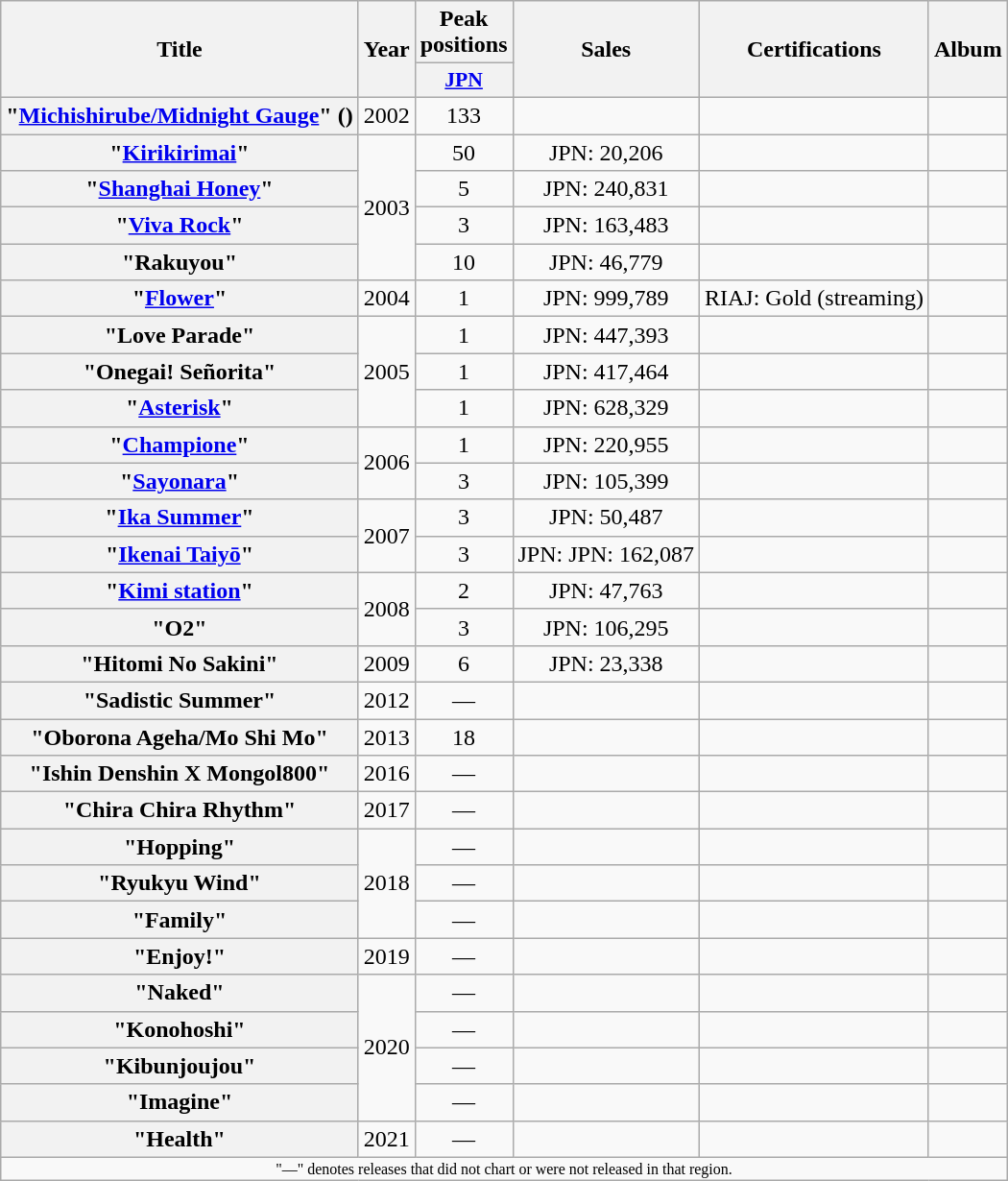<table class="wikitable plainrowheaders" style="text-align:center;">
<tr>
<th scope="col" rowspan="2">Title</th>
<th scope="col" rowspan="2">Year</th>
<th scope="col">Peak positions</th>
<th scope="col" rowspan="2">Sales</th>
<th scope="col" rowspan="2">Certifications</th>
<th scope="col" rowspan="2">Album</th>
</tr>
<tr>
<th scope="col" style="width:3em;font-size:90%;"><a href='#'>JPN</a><br></th>
</tr>
<tr>
<th scope="row">"<a href='#'>Michishirube/Midnight Gauge</a>" ()</th>
<td>2002</td>
<td>133</td>
<td></td>
<td></td>
<td></td>
</tr>
<tr>
<th scope="row">"<a href='#'>Kirikirimai</a>"</th>
<td rowspan="4">2003</td>
<td>50</td>
<td>JPN: 20,206</td>
<td></td>
<td></td>
</tr>
<tr>
<th scope="row">"<a href='#'>Shanghai Honey</a>"</th>
<td>5</td>
<td>JPN: 240,831</td>
<td></td>
<td></td>
</tr>
<tr>
<th scope="row">"<a href='#'>Viva Rock</a>"</th>
<td>3</td>
<td>JPN: 163,483</td>
<td></td>
<td></td>
</tr>
<tr>
<th scope="row">"Rakuyou"</th>
<td>10</td>
<td>JPN: 46,779</td>
<td></td>
<td></td>
</tr>
<tr>
<th scope="row">"<a href='#'>Flower</a>"</th>
<td>2004</td>
<td>1</td>
<td>JPN: 999,789</td>
<td>RIAJ: Gold (streaming)</td>
<td></td>
</tr>
<tr>
<th scope="row">"Love Parade"</th>
<td rowspan="3">2005</td>
<td>1</td>
<td>JPN: 447,393</td>
<td></td>
<td></td>
</tr>
<tr>
<th scope="row">"Onegai! Señorita"</th>
<td>1</td>
<td>JPN: 417,464</td>
<td></td>
<td></td>
</tr>
<tr>
<th scope="row">"<a href='#'>Asterisk</a>"</th>
<td>1</td>
<td>JPN: 628,329</td>
<td></td>
<td></td>
</tr>
<tr>
<th scope="row">"<a href='#'>Champione</a>"</th>
<td rowspan="2">2006</td>
<td>1</td>
<td>JPN: 220,955</td>
<td></td>
<td></td>
</tr>
<tr>
<th scope="row">"<a href='#'>Sayonara</a>"</th>
<td>3</td>
<td>JPN: 105,399</td>
<td></td>
<td></td>
</tr>
<tr>
<th scope="row">"<a href='#'>Ika Summer</a>"</th>
<td rowspan="2">2007</td>
<td>3</td>
<td>JPN: 50,487</td>
<td></td>
<td></td>
</tr>
<tr>
<th scope="row">"<a href='#'>Ikenai Taiyō</a>"</th>
<td>3</td>
<td>JPN: JPN: 162,087</td>
<td></td>
<td></td>
</tr>
<tr>
<th scope="row">"<a href='#'>Kimi station</a>"</th>
<td rowspan="2">2008</td>
<td>2</td>
<td>JPN: 47,763</td>
<td></td>
<td></td>
</tr>
<tr>
<th scope="row">"O2"</th>
<td>3</td>
<td>JPN: 106,295</td>
<td></td>
<td></td>
</tr>
<tr>
<th scope="row">"Hitomi No Sakini"</th>
<td>2009</td>
<td>6</td>
<td>JPN: 23,338</td>
<td></td>
<td></td>
</tr>
<tr>
<th scope="row">"Sadistic Summer"</th>
<td>2012</td>
<td>—</td>
<td></td>
<td></td>
<td></td>
</tr>
<tr>
<th scope="row">"Oborona Ageha/Mo Shi Mo"</th>
<td>2013</td>
<td>18</td>
<td></td>
<td></td>
<td></td>
</tr>
<tr>
<th scope="row">"Ishin Denshin X Mongol800"</th>
<td>2016</td>
<td>—</td>
<td></td>
<td></td>
<td></td>
</tr>
<tr>
<th scope="row">"Chira Chira Rhythm"</th>
<td>2017</td>
<td>—</td>
<td></td>
<td></td>
<td></td>
</tr>
<tr>
<th scope="row">"Hopping"</th>
<td rowspan="3">2018</td>
<td>—</td>
<td></td>
<td></td>
<td></td>
</tr>
<tr>
<th scope="row">"Ryukyu Wind"</th>
<td>—</td>
<td></td>
<td></td>
<td></td>
</tr>
<tr>
<th scope="row">"Family"</th>
<td>—</td>
<td></td>
<td></td>
<td></td>
</tr>
<tr>
<th scope="row">"Enjoy!"</th>
<td>2019</td>
<td>—</td>
<td></td>
<td></td>
<td></td>
</tr>
<tr>
<th scope="row">"Naked"</th>
<td rowspan="4">2020</td>
<td>—</td>
<td></td>
<td></td>
<td></td>
</tr>
<tr>
<th scope="row">"Konohoshi"</th>
<td>—</td>
<td></td>
<td></td>
<td></td>
</tr>
<tr>
<th scope="row">"Kibunjoujou"</th>
<td>—</td>
<td></td>
<td></td>
<td></td>
</tr>
<tr>
<th scope="row">"Imagine"</th>
<td>—</td>
<td></td>
<td></td>
<td></td>
</tr>
<tr>
<th scope="row">"Health"</th>
<td>2021</td>
<td>—</td>
<td></td>
<td></td>
<td></td>
</tr>
<tr>
<td colspan="6" style="font-size:8pt">"—" denotes releases that did not chart or were not released in that region.</td>
</tr>
</table>
